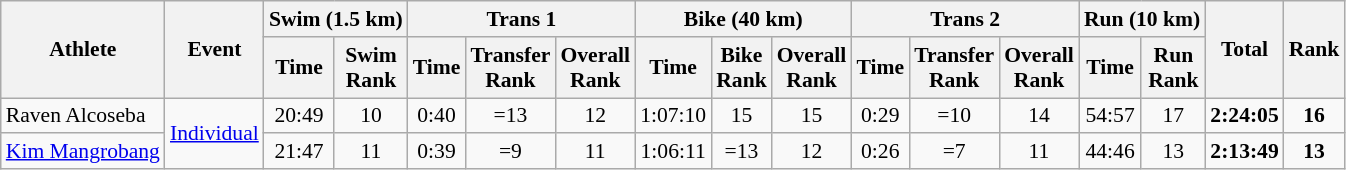<table class="wikitable" style="font-size:90%">
<tr>
<th rowspan=2>Athlete</th>
<th rowspan=2>Event</th>
<th colspan=2>Swim (1.5 km)</th>
<th colspan=3>Trans 1</th>
<th colspan=3>Bike (40 km)</th>
<th colspan=3>Trans 2</th>
<th colspan=2>Run (10 km)</th>
<th rowspan=2>Total</th>
<th rowspan=2>Rank</th>
</tr>
<tr>
<th>Time</th>
<th>Swim<br>Rank</th>
<th>Time</th>
<th>Transfer<br>Rank</th>
<th>Overall<br>Rank</th>
<th>Time</th>
<th>Bike<br>Rank</th>
<th>Overall<br>Rank</th>
<th>Time</th>
<th>Transfer<br>Rank</th>
<th>Overall<br>Rank</th>
<th>Time</th>
<th>Run<br>Rank</th>
</tr>
<tr align=center>
<td align=left>Raven Alcoseba</td>
<td rowspan=3 align=left><a href='#'>Individual</a></td>
<td>20:49</td>
<td>10</td>
<td>0:40</td>
<td>=13</td>
<td>12</td>
<td>1:07:10</td>
<td>15</td>
<td>15</td>
<td>0:29</td>
<td>=10</td>
<td>14</td>
<td>54:57</td>
<td>17</td>
<td><strong>2:24:05</strong></td>
<td><strong>16</strong></td>
</tr>
<tr align=center>
<td align=left><a href='#'>Kim Mangrobang</a></td>
<td>21:47</td>
<td>11</td>
<td>0:39</td>
<td>=9</td>
<td>11</td>
<td>1:06:11</td>
<td>=13</td>
<td>12</td>
<td>0:26</td>
<td>=7</td>
<td>11</td>
<td>44:46</td>
<td>13</td>
<td><strong>2:13:49</strong></td>
<td><strong>13</strong></td>
</tr>
</table>
